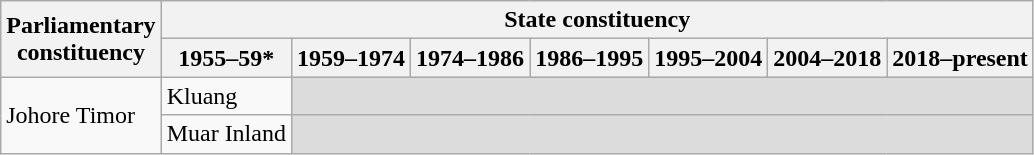<table class="wikitable">
<tr>
<th rowspan="2">Parliamentary<br>constituency</th>
<th colspan="7">State constituency</th>
</tr>
<tr>
<th>1955–59*</th>
<th>1959–1974</th>
<th>1974–1986</th>
<th>1986–1995</th>
<th>1995–2004</th>
<th>2004–2018</th>
<th>2018–present</th>
</tr>
<tr>
<td rowspan="2">Johore Timor</td>
<td>Kluang</td>
<td colspan="6" bgcolor="dcdcdc"></td>
</tr>
<tr>
<td>Muar Inland</td>
<td colspan="6" bgcolor="dcdcdc"></td>
</tr>
</table>
